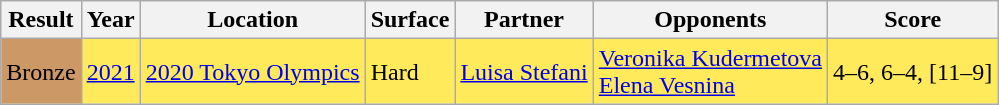<table class="wikitable">
<tr>
<th>Result</th>
<th>Year</th>
<th>Location</th>
<th>Surface</th>
<th>Partner</th>
<th>Opponents</th>
<th class=unsortable>Score</th>
</tr>
<tr bgcolor=FFEA5C>
<td bgcolor=cc9966>Bronze</td>
<td><a href='#'>2021</a></td>
<td><a href='#'>2020 Tokyo Olympics</a></td>
<td>Hard</td>
<td> <a href='#'>Luisa Stefani</a></td>
<td> <a href='#'>Veronika Kudermetova</a> <br>  <a href='#'>Elena Vesnina</a></td>
<td>4–6, 6–4, [11–9]</td>
</tr>
</table>
